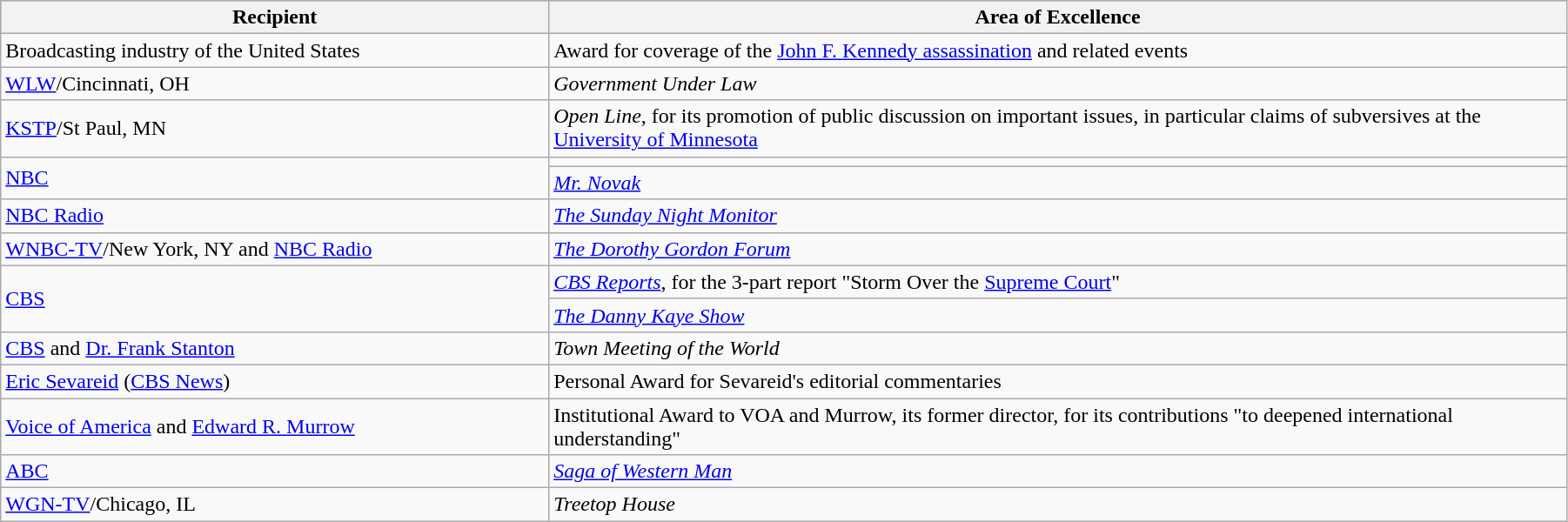<table class="wikitable" style="width:95%">
<tr bgcolor="#CCCCCC">
<th width=35%>Recipient</th>
<th width=65%>Area of Excellence</th>
</tr>
<tr>
<td>Broadcasting industry of the United States</td>
<td>Award for coverage of the <a href='#'>John F. Kennedy assassination</a> and related events</td>
</tr>
<tr>
<td><a href='#'>WLW</a>/Cincinnati, OH</td>
<td><em>Government Under Law</em></td>
</tr>
<tr>
<td><a href='#'>KSTP</a>/St Paul, MN</td>
<td><em>Open Line</em>, for its promotion of public discussion on important issues, in particular claims of subversives at the <a href='#'>University of Minnesota</a></td>
</tr>
<tr>
<td rowspan="2"><a href='#'>NBC</a></td>
<td><em></em></td>
</tr>
<tr>
<td><em><a href='#'>Mr. Novak</a></em></td>
</tr>
<tr>
<td><a href='#'>NBC Radio</a></td>
<td><em><a href='#'>The Sunday Night Monitor</a></em></td>
</tr>
<tr>
<td><a href='#'>WNBC-TV</a>/New York, NY and <a href='#'>NBC Radio</a></td>
<td><em><a href='#'>The Dorothy Gordon Forum</a></em></td>
</tr>
<tr>
<td rowspan="2"><a href='#'>CBS</a></td>
<td><em><a href='#'>CBS Reports</a></em>, for the 3-part report "Storm Over the <a href='#'>Supreme Court</a>"</td>
</tr>
<tr>
<td><em><a href='#'>The Danny Kaye Show</a></em></td>
</tr>
<tr>
<td><a href='#'>CBS</a> and <a href='#'>Dr. Frank Stanton</a></td>
<td><em>Town Meeting of the World</em></td>
</tr>
<tr>
<td><a href='#'>Eric Sevareid</a> (<a href='#'>CBS News</a>)</td>
<td>Personal Award for Sevareid's editorial commentaries</td>
</tr>
<tr>
<td><a href='#'>Voice of America</a> and <a href='#'>Edward R. Murrow</a></td>
<td>Institutional Award to VOA and Murrow, its former director, for its contributions "to deepened international understanding"</td>
</tr>
<tr>
<td><a href='#'>ABC</a></td>
<td><em><a href='#'>Saga of Western Man</a></em></td>
</tr>
<tr>
<td><a href='#'>WGN-TV</a>/Chicago, IL</td>
<td><em>Treetop House</em></td>
</tr>
</table>
